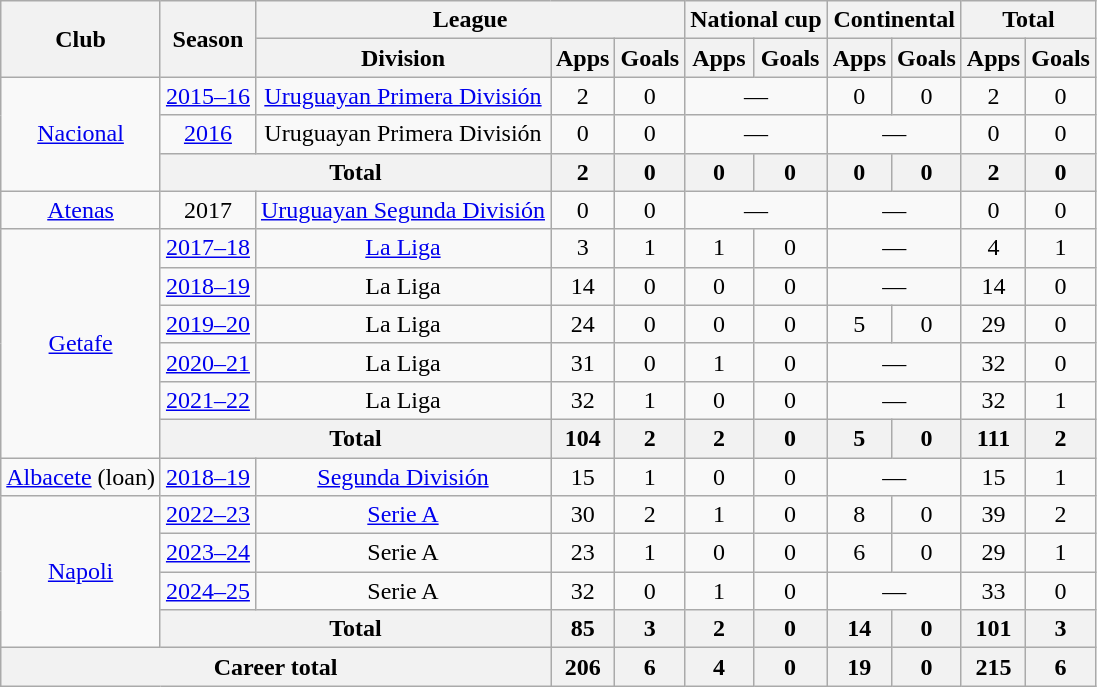<table class="wikitable" style="text-align:center">
<tr>
<th rowspan="2">Club</th>
<th rowspan="2">Season</th>
<th colspan="3">League</th>
<th colspan="2">National cup</th>
<th colspan="2">Continental</th>
<th colspan="2">Total</th>
</tr>
<tr>
<th>Division</th>
<th>Apps</th>
<th>Goals</th>
<th>Apps</th>
<th>Goals</th>
<th>Apps</th>
<th>Goals</th>
<th>Apps</th>
<th>Goals</th>
</tr>
<tr>
<td rowspan="3"><a href='#'>Nacional</a></td>
<td><a href='#'>2015–16</a></td>
<td><a href='#'>Uruguayan Primera División</a></td>
<td>2</td>
<td>0</td>
<td colspan="2">—</td>
<td>0</td>
<td>0</td>
<td>2</td>
<td>0</td>
</tr>
<tr>
<td><a href='#'>2016</a></td>
<td>Uruguayan Primera División</td>
<td>0</td>
<td>0</td>
<td colspan="2">—</td>
<td colspan="2">—</td>
<td>0</td>
<td>0</td>
</tr>
<tr>
<th colspan="2">Total</th>
<th>2</th>
<th>0</th>
<th>0</th>
<th>0</th>
<th>0</th>
<th>0</th>
<th>2</th>
<th>0</th>
</tr>
<tr>
<td><a href='#'>Atenas</a></td>
<td>2017</td>
<td><a href='#'>Uruguayan Segunda División</a></td>
<td>0</td>
<td>0</td>
<td colspan="2">—</td>
<td colspan="2">—</td>
<td>0</td>
<td>0</td>
</tr>
<tr>
<td rowspan="6"><a href='#'>Getafe</a></td>
<td><a href='#'>2017–18</a></td>
<td><a href='#'>La Liga</a></td>
<td>3</td>
<td>1</td>
<td>1</td>
<td>0</td>
<td colspan="2">—</td>
<td>4</td>
<td>1</td>
</tr>
<tr>
<td><a href='#'>2018–19</a></td>
<td>La Liga</td>
<td>14</td>
<td>0</td>
<td>0</td>
<td>0</td>
<td colspan="2">—</td>
<td>14</td>
<td>0</td>
</tr>
<tr>
<td><a href='#'>2019–20</a></td>
<td>La Liga</td>
<td>24</td>
<td>0</td>
<td>0</td>
<td>0</td>
<td>5</td>
<td>0</td>
<td>29</td>
<td>0</td>
</tr>
<tr>
<td><a href='#'>2020–21</a></td>
<td>La Liga</td>
<td>31</td>
<td>0</td>
<td>1</td>
<td>0</td>
<td colspan="2">—</td>
<td>32</td>
<td>0</td>
</tr>
<tr>
<td><a href='#'>2021–22</a></td>
<td>La Liga</td>
<td>32</td>
<td>1</td>
<td>0</td>
<td>0</td>
<td colspan="2">—</td>
<td>32</td>
<td>1</td>
</tr>
<tr>
<th colspan="2">Total</th>
<th>104</th>
<th>2</th>
<th>2</th>
<th>0</th>
<th>5</th>
<th>0</th>
<th>111</th>
<th>2</th>
</tr>
<tr>
<td><a href='#'>Albacete</a> (loan)</td>
<td><a href='#'>2018–19</a></td>
<td><a href='#'>Segunda División</a></td>
<td>15</td>
<td>1</td>
<td>0</td>
<td>0</td>
<td colspan="2">—</td>
<td>15</td>
<td>1</td>
</tr>
<tr>
<td rowspan="4"><a href='#'>Napoli</a></td>
<td><a href='#'>2022–23</a></td>
<td><a href='#'>Serie A</a></td>
<td>30</td>
<td>2</td>
<td>1</td>
<td>0</td>
<td>8</td>
<td>0</td>
<td>39</td>
<td>2</td>
</tr>
<tr>
<td><a href='#'>2023–24</a></td>
<td>Serie A</td>
<td>23</td>
<td>1</td>
<td>0</td>
<td>0</td>
<td>6</td>
<td>0</td>
<td>29</td>
<td>1</td>
</tr>
<tr>
<td><a href='#'>2024–25</a></td>
<td>Serie A</td>
<td>32</td>
<td>0</td>
<td>1</td>
<td>0</td>
<td colspan="2">—</td>
<td>33</td>
<td>0</td>
</tr>
<tr>
<th colspan="2">Total</th>
<th>85</th>
<th>3</th>
<th>2</th>
<th>0</th>
<th>14</th>
<th>0</th>
<th>101</th>
<th>3</th>
</tr>
<tr>
<th colspan="3">Career total</th>
<th>206</th>
<th>6</th>
<th>4</th>
<th>0</th>
<th>19</th>
<th>0</th>
<th>215</th>
<th>6</th>
</tr>
</table>
